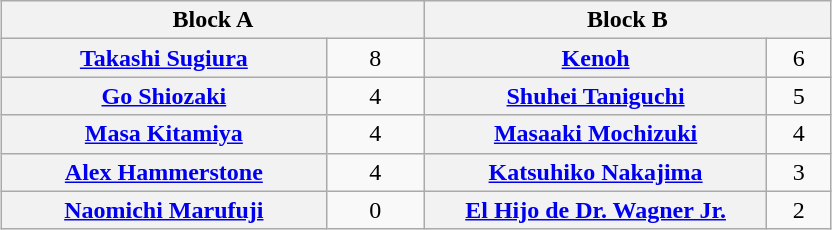<table class="wikitable" style="margin: 1em auto 1em auto;text-align:center">
<tr>
<th colspan="2" style="width:51%">Block A</th>
<th colspan="2" style="width:51%">Block B</th>
</tr>
<tr>
<th><a href='#'>Takashi Sugiura</a></th>
<td style="width:35px">8</td>
<th><a href='#'>Kenoh</a></th>
<td style="width:35px">6</td>
</tr>
<tr>
<th><a href='#'>Go Shiozaki</a></th>
<td>4</td>
<th><a href='#'>Shuhei Taniguchi</a></th>
<td>5</td>
</tr>
<tr>
<th><a href='#'>Masa Kitamiya</a></th>
<td>4</td>
<th><a href='#'>Masaaki Mochizuki</a></th>
<td>4</td>
</tr>
<tr>
<th><a href='#'>Alex Hammerstone</a></th>
<td>4</td>
<th><a href='#'>Katsuhiko Nakajima</a></th>
<td>3</td>
</tr>
<tr>
<th><a href='#'>Naomichi Marufuji</a></th>
<td>0</td>
<th><a href='#'>El Hijo de Dr. Wagner Jr.</a></th>
<td>2</td>
</tr>
</table>
